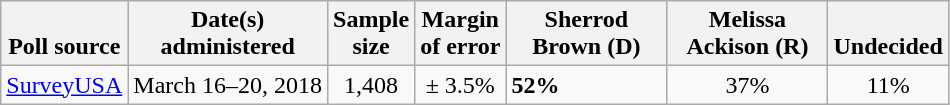<table class="wikitable">
<tr valign=bottom>
<th>Poll source</th>
<th>Date(s)<br>administered</th>
<th>Sample<br>size</th>
<th>Margin<br>of error</th>
<th style="width:100px;">Sherrod<br>Brown (D)</th>
<th style="width:100px;">Melissa<br>Ackison (R)</th>
<th>Undecided</th>
</tr>
<tr>
<td><a href='#'>SurveyUSA</a></td>
<td align=center>March 16–20, 2018</td>
<td align=center>1,408</td>
<td align=center>± 3.5%</td>
<td><strong>52%</strong></td>
<td align=center>37%</td>
<td align=center>11%</td>
</tr>
</table>
